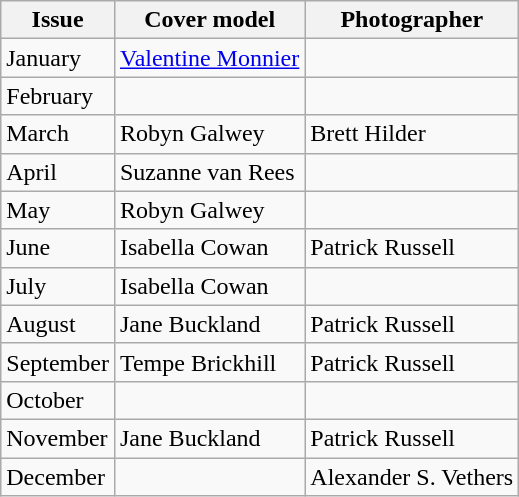<table class="wikitable">
<tr>
<th>Issue</th>
<th>Cover model</th>
<th>Photographer</th>
</tr>
<tr>
<td>January</td>
<td><a href='#'>Valentine Monnier</a></td>
<td></td>
</tr>
<tr>
<td>February</td>
<td></td>
<td></td>
</tr>
<tr>
<td>March</td>
<td>Robyn Galwey</td>
<td>Brett Hilder</td>
</tr>
<tr>
<td>April</td>
<td>Suzanne van Rees</td>
<td></td>
</tr>
<tr>
<td>May</td>
<td>Robyn Galwey</td>
<td></td>
</tr>
<tr>
<td>June</td>
<td>Isabella Cowan</td>
<td>Patrick Russell</td>
</tr>
<tr>
<td>July</td>
<td>Isabella Cowan</td>
<td></td>
</tr>
<tr>
<td>August</td>
<td>Jane Buckland</td>
<td>Patrick Russell</td>
</tr>
<tr>
<td>September</td>
<td>Tempe Brickhill</td>
<td>Patrick Russell</td>
</tr>
<tr>
<td>October</td>
<td></td>
<td></td>
</tr>
<tr>
<td>November</td>
<td>Jane Buckland</td>
<td>Patrick Russell</td>
</tr>
<tr>
<td>December</td>
<td></td>
<td>Alexander S. Vethers</td>
</tr>
</table>
